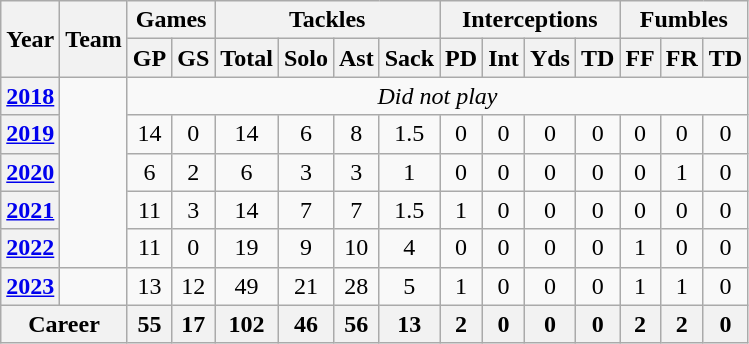<table class="wikitable" style="text-align:center;">
<tr>
<th rowspan="2">Year</th>
<th rowspan="2">Team</th>
<th colspan="2">Games</th>
<th colspan="4">Tackles</th>
<th colspan="4">Interceptions</th>
<th colspan="3">Fumbles</th>
</tr>
<tr>
<th>GP</th>
<th>GS</th>
<th>Total</th>
<th>Solo</th>
<th>Ast</th>
<th>Sack</th>
<th>PD</th>
<th>Int</th>
<th>Yds</th>
<th>TD</th>
<th>FF</th>
<th>FR</th>
<th>TD</th>
</tr>
<tr>
<th><a href='#'>2018</a></th>
<td rowspan="5" style=></td>
<td colspan="13"><em>Did not play</em></td>
</tr>
<tr>
<th><a href='#'>2019</a></th>
<td>14</td>
<td>0</td>
<td>14</td>
<td>6</td>
<td>8</td>
<td>1.5</td>
<td>0</td>
<td>0</td>
<td>0</td>
<td>0</td>
<td>0</td>
<td>0</td>
<td>0</td>
</tr>
<tr>
<th><a href='#'>2020</a></th>
<td>6</td>
<td>2</td>
<td>6</td>
<td>3</td>
<td>3</td>
<td>1</td>
<td>0</td>
<td>0</td>
<td>0</td>
<td>0</td>
<td>0</td>
<td>1</td>
<td>0</td>
</tr>
<tr>
<th><a href='#'>2021</a></th>
<td>11</td>
<td>3</td>
<td>14</td>
<td>7</td>
<td>7</td>
<td>1.5</td>
<td>1</td>
<td>0</td>
<td>0</td>
<td>0</td>
<td>0</td>
<td>0</td>
<td>0</td>
</tr>
<tr>
<th><a href='#'>2022</a></th>
<td>11</td>
<td>0</td>
<td>19</td>
<td>9</td>
<td>10</td>
<td>4</td>
<td>0</td>
<td>0</td>
<td>0</td>
<td>0</td>
<td>1</td>
<td>0</td>
<td>0</td>
</tr>
<tr>
<th><a href='#'>2023</a></th>
<td style=></td>
<td>13</td>
<td>12</td>
<td>49</td>
<td>21</td>
<td>28</td>
<td>5</td>
<td>1</td>
<td>0</td>
<td>0</td>
<td>0</td>
<td>1</td>
<td>1</td>
<td>0</td>
</tr>
<tr>
<th colspan="2">Career</th>
<th>55</th>
<th>17</th>
<th>102</th>
<th>46</th>
<th>56</th>
<th>13</th>
<th>2</th>
<th>0</th>
<th>0</th>
<th>0</th>
<th>2</th>
<th>2</th>
<th>0</th>
</tr>
</table>
